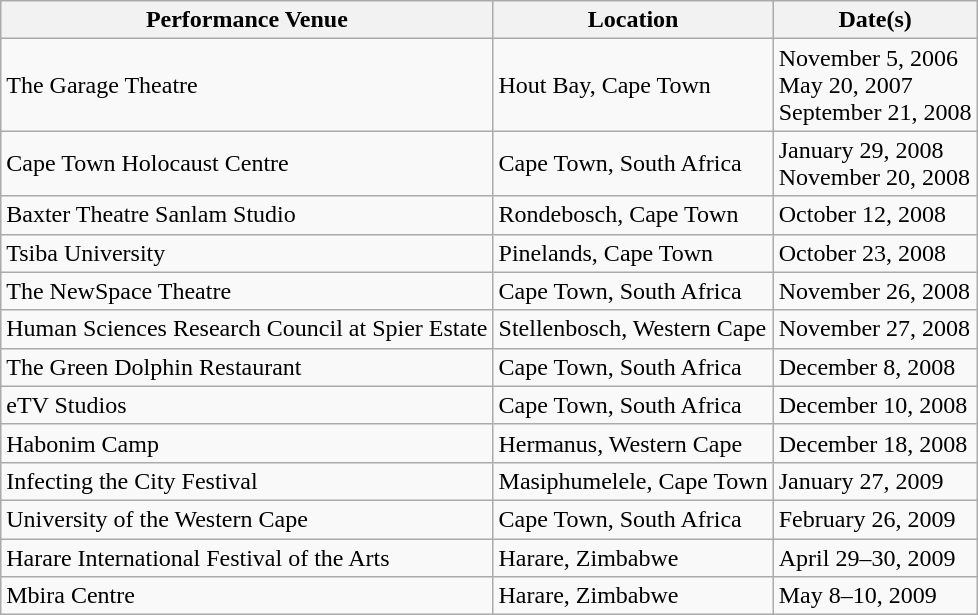<table class="wikitable">
<tr>
<th>Performance Venue</th>
<th>Location</th>
<th>Date(s)</th>
</tr>
<tr>
<td>The Garage Theatre</td>
<td>Hout Bay, Cape Town</td>
<td>November 5, 2006<br>May 20, 2007<br>September 21, 2008</td>
</tr>
<tr>
<td>Cape Town Holocaust Centre</td>
<td>Cape Town, South Africa</td>
<td>January 29, 2008<br>November 20, 2008</td>
</tr>
<tr>
<td>Baxter Theatre Sanlam Studio</td>
<td>Rondebosch, Cape Town</td>
<td>October 12, 2008</td>
</tr>
<tr>
<td>Tsiba University</td>
<td>Pinelands, Cape Town</td>
<td>October 23, 2008</td>
</tr>
<tr>
<td>The NewSpace Theatre</td>
<td>Cape Town, South Africa</td>
<td>November 26, 2008</td>
</tr>
<tr>
<td>Human Sciences Research Council at Spier Estate</td>
<td>Stellenbosch, Western Cape</td>
<td>November 27, 2008</td>
</tr>
<tr>
<td>The Green Dolphin Restaurant</td>
<td>Cape Town, South Africa</td>
<td>December 8, 2008</td>
</tr>
<tr>
<td>eTV Studios</td>
<td>Cape Town, South Africa</td>
<td>December 10, 2008</td>
</tr>
<tr>
<td>Habonim Camp</td>
<td>Hermanus, Western Cape</td>
<td>December 18, 2008</td>
</tr>
<tr>
<td>Infecting the City Festival</td>
<td>Masiphumelele, Cape Town</td>
<td>January 27, 2009</td>
</tr>
<tr>
<td>University of the Western Cape</td>
<td>Cape Town, South Africa</td>
<td>February 26, 2009</td>
</tr>
<tr>
<td>Harare International Festival of the Arts</td>
<td>Harare, Zimbabwe</td>
<td>April 29–30, 2009</td>
</tr>
<tr>
<td>Mbira Centre</td>
<td>Harare, Zimbabwe</td>
<td>May 8–10, 2009</td>
</tr>
</table>
